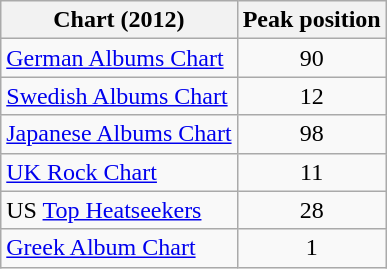<table class="wikitable sortable">
<tr>
<th>Chart (2012)</th>
<th>Peak position</th>
</tr>
<tr>
<td><a href='#'>German Albums Chart</a></td>
<td align="center">90</td>
</tr>
<tr>
<td><a href='#'>Swedish Albums Chart</a></td>
<td align="center">12</td>
</tr>
<tr>
<td><a href='#'>Japanese Albums Chart</a></td>
<td align="center">98</td>
</tr>
<tr>
<td><a href='#'>UK Rock Chart</a></td>
<td align="center">11</td>
</tr>
<tr>
<td>US <a href='#'>Top Heatseekers</a></td>
<td align="center">28</td>
</tr>
<tr>
<td><a href='#'>Greek Album Chart</a></td>
<td align="center">1</td>
</tr>
</table>
